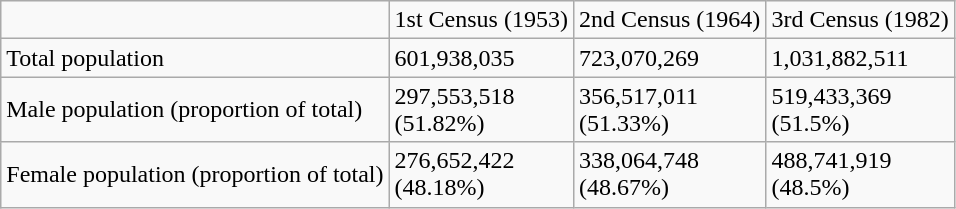<table class="wikitable">
<tr>
<td></td>
<td>1st Census (1953)</td>
<td>2nd Census (1964)</td>
<td>3rd Census (1982)</td>
</tr>
<tr>
<td>Total population</td>
<td>601,938,035</td>
<td>723,070,269</td>
<td>1,031,882,511</td>
</tr>
<tr>
<td>Male population (proportion of total)</td>
<td>297,553,518<br>(51.82%)</td>
<td>356,517,011<br>(51.33%)</td>
<td>519,433,369<br>(51.5%)</td>
</tr>
<tr>
<td>Female population (proportion of total)</td>
<td>276,652,422<br>(48.18%)</td>
<td>338,064,748<br>(48.67%)</td>
<td>488,741,919<br>(48.5%)</td>
</tr>
</table>
